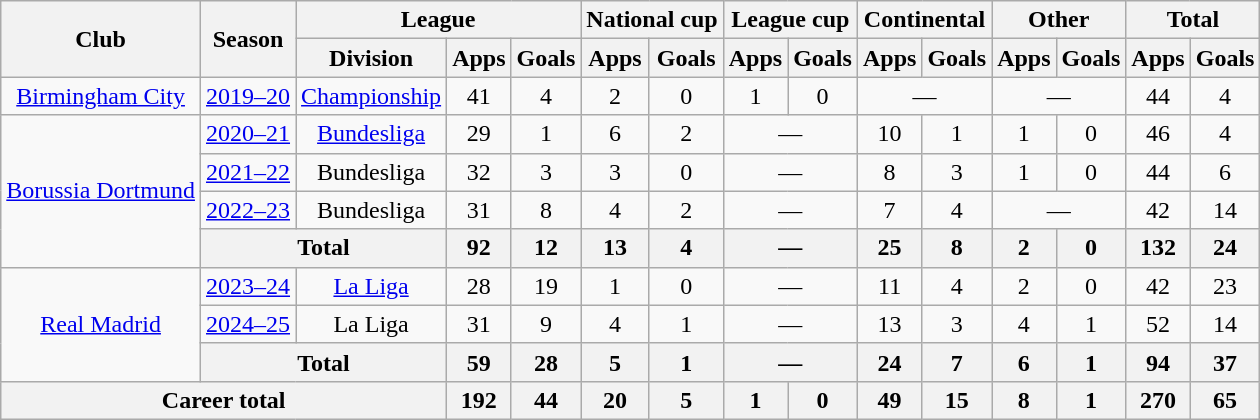<table class="wikitable" style="text-align: center;">
<tr>
<th rowspan="2">Club</th>
<th rowspan="2">Season</th>
<th colspan="3">League</th>
<th colspan="2">National cup</th>
<th colspan="2">League cup</th>
<th colspan="2">Continental</th>
<th colspan="2">Other</th>
<th colspan="2">Total</th>
</tr>
<tr>
<th>Division</th>
<th>Apps</th>
<th>Goals</th>
<th>Apps</th>
<th>Goals</th>
<th>Apps</th>
<th>Goals</th>
<th>Apps</th>
<th>Goals</th>
<th>Apps</th>
<th>Goals</th>
<th>Apps</th>
<th>Goals</th>
</tr>
<tr>
<td><a href='#'>Birmingham City</a></td>
<td><a href='#'>2019–20</a></td>
<td><a href='#'>Championship</a></td>
<td>41</td>
<td>4</td>
<td>2</td>
<td>0</td>
<td>1</td>
<td>0</td>
<td colspan="2">—</td>
<td colspan="2">—</td>
<td>44</td>
<td>4</td>
</tr>
<tr>
<td rowspan="4"><a href='#'>Borussia Dortmund</a></td>
<td><a href='#'>2020–21</a></td>
<td><a href='#'>Bundesliga</a></td>
<td>29</td>
<td>1</td>
<td>6</td>
<td>2</td>
<td colspan="2">—</td>
<td>10</td>
<td>1</td>
<td>1</td>
<td>0</td>
<td>46</td>
<td>4</td>
</tr>
<tr>
<td><a href='#'>2021–22</a></td>
<td>Bundesliga</td>
<td>32</td>
<td>3</td>
<td>3</td>
<td>0</td>
<td colspan="2">—</td>
<td>8</td>
<td>3</td>
<td>1</td>
<td>0</td>
<td>44</td>
<td>6</td>
</tr>
<tr>
<td><a href='#'>2022–23</a></td>
<td>Bundesliga</td>
<td>31</td>
<td>8</td>
<td>4</td>
<td>2</td>
<td colspan="2">—</td>
<td>7</td>
<td>4</td>
<td colspan="2">—</td>
<td>42</td>
<td>14</td>
</tr>
<tr>
<th colspan="2">Total</th>
<th>92</th>
<th>12</th>
<th>13</th>
<th>4</th>
<th colspan="2">—</th>
<th>25</th>
<th>8</th>
<th>2</th>
<th>0</th>
<th>132</th>
<th>24</th>
</tr>
<tr>
<td rowspan=3><a href='#'>Real Madrid</a></td>
<td><a href='#'>2023–24</a></td>
<td><a href='#'>La Liga</a></td>
<td>28</td>
<td>19</td>
<td>1</td>
<td>0</td>
<td colspan="2">—</td>
<td>11</td>
<td>4</td>
<td>2</td>
<td>0</td>
<td>42</td>
<td>23</td>
</tr>
<tr>
<td><a href='#'>2024–25</a></td>
<td>La Liga</td>
<td>31</td>
<td>9</td>
<td>4</td>
<td>1</td>
<td colspan="2">—</td>
<td>13</td>
<td>3</td>
<td>4</td>
<td>1</td>
<td>52</td>
<td>14</td>
</tr>
<tr>
<th colspan="2">Total</th>
<th>59</th>
<th>28</th>
<th>5</th>
<th>1</th>
<th colspan="2">—</th>
<th>24</th>
<th>7</th>
<th>6</th>
<th>1</th>
<th>94</th>
<th>37</th>
</tr>
<tr>
<th colspan="3">Career total</th>
<th>192</th>
<th>44</th>
<th>20</th>
<th>5</th>
<th>1</th>
<th>0</th>
<th>49</th>
<th>15</th>
<th>8</th>
<th>1</th>
<th>270</th>
<th>65</th>
</tr>
</table>
